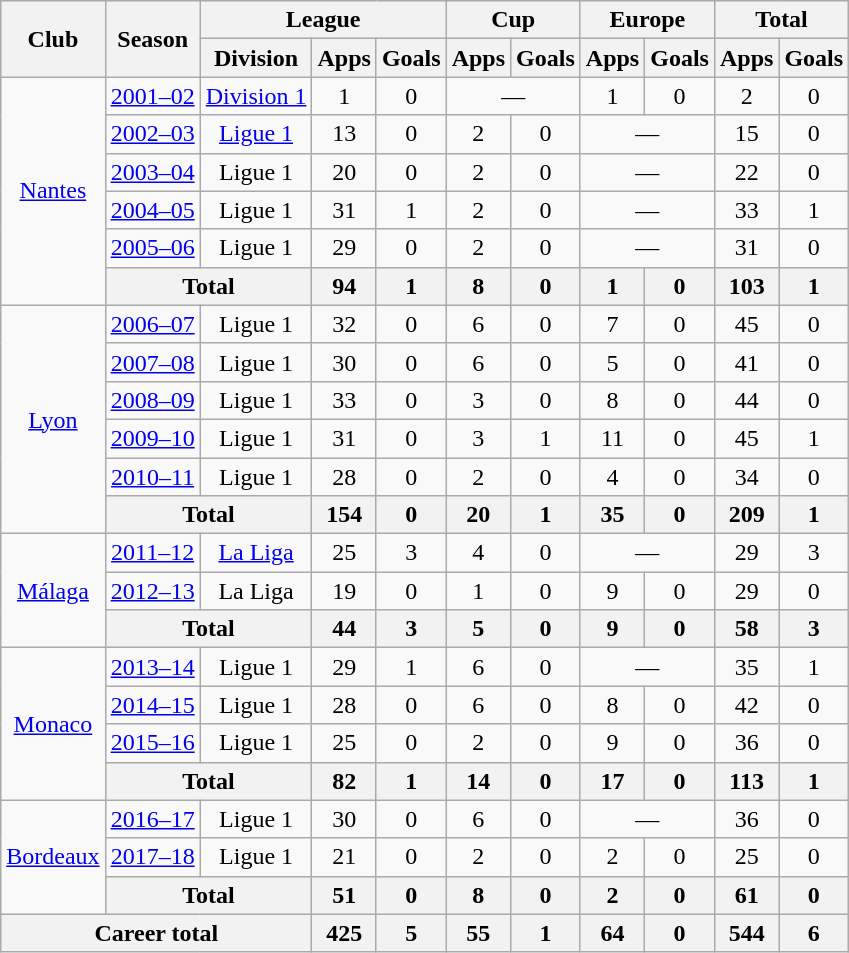<table class="wikitable" style="text-align:center">
<tr>
<th rowspan="2">Club</th>
<th rowspan="2">Season</th>
<th colspan="3">League</th>
<th colspan="2">Cup</th>
<th colspan="2">Europe</th>
<th colspan="2">Total</th>
</tr>
<tr>
<th>Division</th>
<th>Apps</th>
<th>Goals</th>
<th>Apps</th>
<th>Goals</th>
<th>Apps</th>
<th>Goals</th>
<th>Apps</th>
<th>Goals</th>
</tr>
<tr>
<td rowspan="6"><a href='#'>Nantes</a></td>
<td><a href='#'>2001–02</a></td>
<td><a href='#'>Division 1</a></td>
<td>1</td>
<td>0</td>
<td colspan="2">—</td>
<td>1</td>
<td>0</td>
<td>2</td>
<td>0</td>
</tr>
<tr>
<td><a href='#'>2002–03</a></td>
<td><a href='#'>Ligue 1</a></td>
<td>13</td>
<td>0</td>
<td>2</td>
<td>0</td>
<td colspan="2">—</td>
<td>15</td>
<td>0</td>
</tr>
<tr>
<td><a href='#'>2003–04</a></td>
<td>Ligue 1</td>
<td>20</td>
<td>0</td>
<td>2</td>
<td>0</td>
<td colspan="2">—</td>
<td>22</td>
<td>0</td>
</tr>
<tr>
<td><a href='#'>2004–05</a></td>
<td>Ligue 1</td>
<td>31</td>
<td>1</td>
<td>2</td>
<td>0</td>
<td colspan="2">—</td>
<td>33</td>
<td>1</td>
</tr>
<tr>
<td><a href='#'>2005–06</a></td>
<td>Ligue 1</td>
<td>29</td>
<td>0</td>
<td>2</td>
<td>0</td>
<td colspan="2">—</td>
<td>31</td>
<td>0</td>
</tr>
<tr>
<th colspan="2">Total</th>
<th>94</th>
<th>1</th>
<th>8</th>
<th>0</th>
<th>1</th>
<th>0</th>
<th>103</th>
<th>1</th>
</tr>
<tr>
<td rowspan="6"><a href='#'>Lyon</a></td>
<td><a href='#'>2006–07</a></td>
<td>Ligue 1</td>
<td>32</td>
<td>0</td>
<td>6</td>
<td>0</td>
<td>7</td>
<td>0</td>
<td>45</td>
<td>0</td>
</tr>
<tr>
<td><a href='#'>2007–08</a></td>
<td>Ligue 1</td>
<td>30</td>
<td>0</td>
<td>6</td>
<td>0</td>
<td>5</td>
<td>0</td>
<td>41</td>
<td>0</td>
</tr>
<tr>
<td><a href='#'>2008–09</a></td>
<td>Ligue 1</td>
<td>33</td>
<td>0</td>
<td>3</td>
<td>0</td>
<td>8</td>
<td>0</td>
<td>44</td>
<td>0</td>
</tr>
<tr>
<td><a href='#'>2009–10</a></td>
<td>Ligue 1</td>
<td>31</td>
<td>0</td>
<td>3</td>
<td>1</td>
<td>11</td>
<td>0</td>
<td>45</td>
<td>1</td>
</tr>
<tr>
<td><a href='#'>2010–11</a></td>
<td>Ligue 1</td>
<td>28</td>
<td>0</td>
<td>2</td>
<td>0</td>
<td>4</td>
<td>0</td>
<td>34</td>
<td>0</td>
</tr>
<tr>
<th colspan="2">Total</th>
<th>154</th>
<th>0</th>
<th>20</th>
<th>1</th>
<th>35</th>
<th>0</th>
<th>209</th>
<th>1</th>
</tr>
<tr>
<td rowspan="3"><a href='#'>Málaga</a></td>
<td><a href='#'>2011–12</a></td>
<td><a href='#'>La Liga</a></td>
<td>25</td>
<td>3</td>
<td>4</td>
<td>0</td>
<td colspan="2">—</td>
<td>29</td>
<td>3</td>
</tr>
<tr>
<td><a href='#'>2012–13</a></td>
<td>La Liga</td>
<td>19</td>
<td>0</td>
<td>1</td>
<td>0</td>
<td>9</td>
<td>0</td>
<td>29</td>
<td>0</td>
</tr>
<tr>
<th colspan="2">Total</th>
<th>44</th>
<th>3</th>
<th>5</th>
<th>0</th>
<th>9</th>
<th>0</th>
<th>58</th>
<th>3</th>
</tr>
<tr>
<td rowspan="4"><a href='#'>Monaco</a></td>
<td><a href='#'>2013–14</a></td>
<td>Ligue 1</td>
<td>29</td>
<td>1</td>
<td>6</td>
<td>0</td>
<td colspan="2">—</td>
<td>35</td>
<td>1</td>
</tr>
<tr>
<td><a href='#'>2014–15</a></td>
<td>Ligue 1</td>
<td>28</td>
<td>0</td>
<td>6</td>
<td>0</td>
<td>8</td>
<td>0</td>
<td>42</td>
<td>0</td>
</tr>
<tr>
<td><a href='#'>2015–16</a></td>
<td>Ligue 1</td>
<td>25</td>
<td>0</td>
<td>2</td>
<td>0</td>
<td>9</td>
<td>0</td>
<td>36</td>
<td>0</td>
</tr>
<tr>
<th colspan="2">Total</th>
<th>82</th>
<th>1</th>
<th>14</th>
<th>0</th>
<th>17</th>
<th>0</th>
<th>113</th>
<th>1</th>
</tr>
<tr>
<td rowspan="3"><a href='#'>Bordeaux</a></td>
<td><a href='#'>2016–17</a></td>
<td>Ligue 1</td>
<td>30</td>
<td>0</td>
<td>6</td>
<td>0</td>
<td colspan="2">—</td>
<td>36</td>
<td>0</td>
</tr>
<tr>
<td><a href='#'>2017–18</a></td>
<td>Ligue 1</td>
<td>21</td>
<td>0</td>
<td>2</td>
<td>0</td>
<td>2</td>
<td>0</td>
<td>25</td>
<td>0</td>
</tr>
<tr>
<th colspan="2">Total</th>
<th>51</th>
<th>0</th>
<th>8</th>
<th>0</th>
<th>2</th>
<th>0</th>
<th>61</th>
<th>0</th>
</tr>
<tr>
<th colspan="3">Career total</th>
<th>425</th>
<th>5</th>
<th>55</th>
<th>1</th>
<th>64</th>
<th>0</th>
<th>544</th>
<th>6</th>
</tr>
</table>
